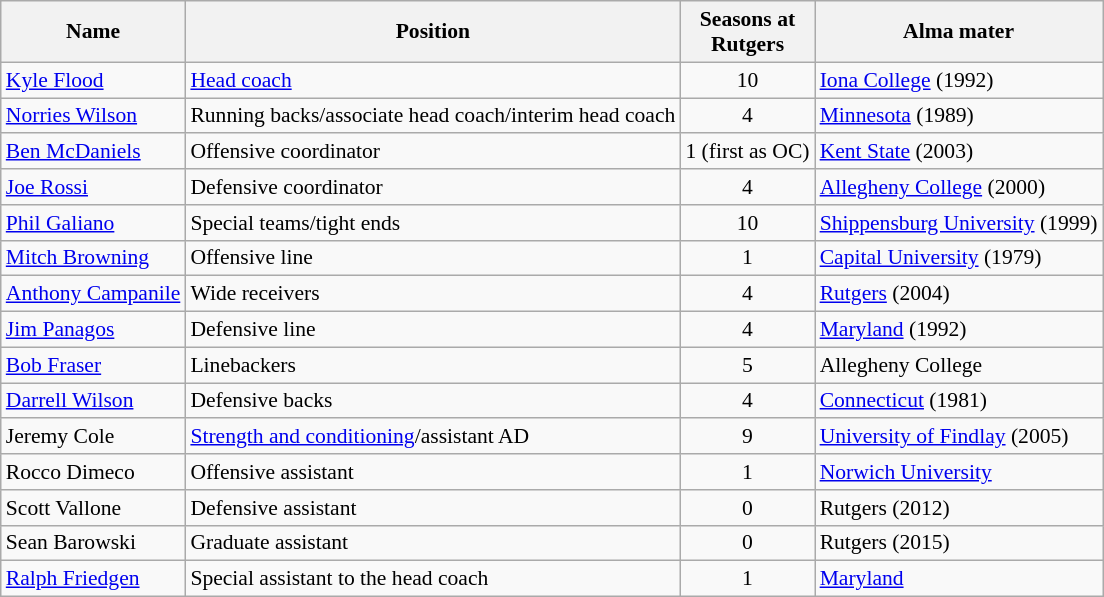<table class="wikitable" border="1" style="font-size:90%;">
<tr>
<th>Name</th>
<th>Position</th>
<th>Seasons at<br>Rutgers</th>
<th>Alma mater</th>
</tr>
<tr>
<td><a href='#'>Kyle Flood</a></td>
<td><a href='#'>Head coach</a></td>
<td align=center>10</td>
<td><a href='#'>Iona College</a> (1992)</td>
</tr>
<tr>
<td><a href='#'>Norries Wilson</a></td>
<td>Running backs/associate head coach/interim head coach</td>
<td align=center>4</td>
<td><a href='#'>Minnesota</a> (1989)</td>
</tr>
<tr>
<td><a href='#'>Ben McDaniels</a></td>
<td>Offensive coordinator</td>
<td align=center>1 (first as OC)</td>
<td><a href='#'>Kent State</a> (2003)</td>
</tr>
<tr>
<td><a href='#'>Joe Rossi</a></td>
<td>Defensive coordinator</td>
<td align=center>4</td>
<td><a href='#'>Allegheny College</a> (2000)</td>
</tr>
<tr>
<td><a href='#'>Phil Galiano</a></td>
<td>Special teams/tight ends</td>
<td align=center>10</td>
<td><a href='#'>Shippensburg University</a> (1999)</td>
</tr>
<tr>
<td><a href='#'>Mitch Browning</a></td>
<td>Offensive line</td>
<td align=center>1</td>
<td><a href='#'>Capital University</a> (1979)</td>
</tr>
<tr>
<td><a href='#'>Anthony Campanile</a></td>
<td>Wide receivers</td>
<td align=center>4</td>
<td><a href='#'>Rutgers</a> (2004)</td>
</tr>
<tr>
<td><a href='#'>Jim Panagos</a></td>
<td>Defensive line</td>
<td align=center>4</td>
<td><a href='#'>Maryland</a> (1992)</td>
</tr>
<tr>
<td><a href='#'>Bob Fraser</a></td>
<td>Linebackers</td>
<td align=center>5</td>
<td>Allegheny College</td>
</tr>
<tr>
<td><a href='#'>Darrell Wilson</a></td>
<td>Defensive backs</td>
<td align=center>4</td>
<td><a href='#'>Connecticut</a> (1981)</td>
</tr>
<tr>
<td>Jeremy Cole</td>
<td><a href='#'>Strength and conditioning</a>/assistant AD</td>
<td align=center>9</td>
<td><a href='#'>University of Findlay</a> (2005)</td>
</tr>
<tr>
<td>Rocco Dimeco</td>
<td>Offensive assistant</td>
<td align=center>1</td>
<td><a href='#'>Norwich University</a></td>
</tr>
<tr>
<td>Scott Vallone</td>
<td>Defensive assistant</td>
<td align=center>0</td>
<td>Rutgers (2012)</td>
</tr>
<tr>
<td>Sean Barowski</td>
<td>Graduate assistant</td>
<td align=center>0</td>
<td>Rutgers (2015)</td>
</tr>
<tr>
<td><a href='#'>Ralph Friedgen</a></td>
<td>Special assistant to the head coach</td>
<td align=center>1</td>
<td><a href='#'>Maryland</a></td>
</tr>
</table>
